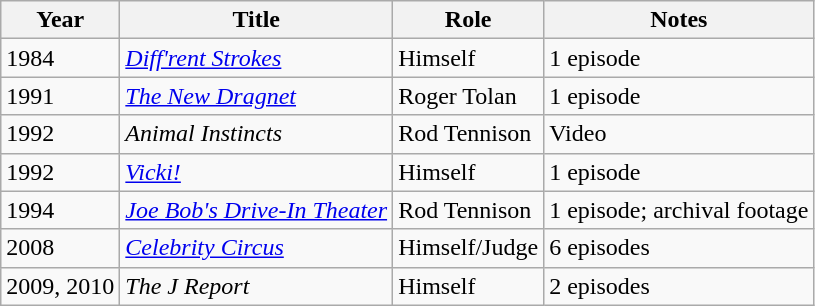<table class="wikitable">
<tr>
<th>Year</th>
<th>Title</th>
<th>Role</th>
<th>Notes</th>
</tr>
<tr>
<td>1984</td>
<td><em><a href='#'>Diff'rent Strokes</a></em></td>
<td>Himself</td>
<td>1 episode</td>
</tr>
<tr>
<td>1991</td>
<td><em><a href='#'>The New Dragnet</a></em></td>
<td>Roger Tolan</td>
<td>1 episode</td>
</tr>
<tr>
<td>1992</td>
<td><em>Animal Instincts</em></td>
<td>Rod Tennison</td>
<td>Video</td>
</tr>
<tr>
<td>1992</td>
<td><em><a href='#'>Vicki!</a></em></td>
<td>Himself</td>
<td>1 episode</td>
</tr>
<tr>
<td>1994</td>
<td><em><a href='#'>Joe Bob's Drive-In Theater</a></em></td>
<td>Rod Tennison</td>
<td>1 episode; archival footage</td>
</tr>
<tr>
<td>2008</td>
<td><a href='#'><em>Celebrity Circus</em></a></td>
<td>Himself/Judge</td>
<td>6 episodes</td>
</tr>
<tr>
<td>2009, 2010</td>
<td><em>The J Report</em></td>
<td>Himself</td>
<td>2 episodes</td>
</tr>
</table>
